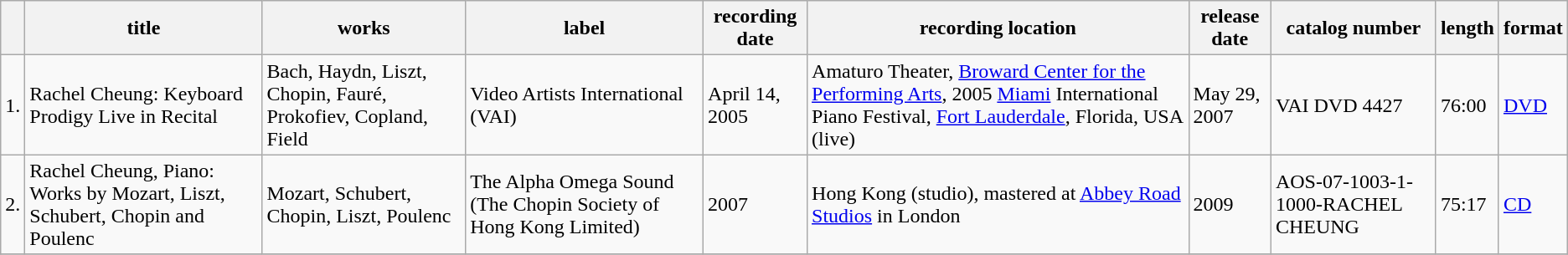<table class="wikitable">
<tr>
<th></th>
<th>title</th>
<th>works</th>
<th>label</th>
<th>recording date</th>
<th>recording location</th>
<th>release date</th>
<th>catalog number</th>
<th>length</th>
<th>format</th>
</tr>
<tr>
<td>1.</td>
<td>Rachel Cheung: Keyboard Prodigy Live in Recital</td>
<td>Bach, Haydn, Liszt, Chopin, Fauré, Prokofiev, Copland, Field</td>
<td>Video Artists International (VAI)</td>
<td>April 14, 2005</td>
<td>Amaturo Theater, <a href='#'>Broward Center for the Performing Arts</a>, 2005 <a href='#'>Miami</a> International Piano Festival, <a href='#'>Fort Lauderdale</a>, Florida, USA (live)</td>
<td>May 29, 2007</td>
<td>VAI DVD 4427</td>
<td>76:00</td>
<td><a href='#'>DVD</a></td>
</tr>
<tr>
<td>2.</td>
<td>Rachel Cheung, Piano: Works by Mozart, Liszt, Schubert, Chopin and Poulenc</td>
<td>Mozart, Schubert, Chopin, Liszt, Poulenc</td>
<td>The Alpha Omega Sound (The Chopin Society of Hong Kong Limited)</td>
<td>2007</td>
<td>Hong Kong (studio), mastered at <a href='#'>Abbey Road Studios</a> in London</td>
<td>2009</td>
<td>AOS-07-1003-1-1000-RACHEL CHEUNG</td>
<td>75:17</td>
<td><a href='#'>CD</a></td>
</tr>
<tr>
</tr>
</table>
